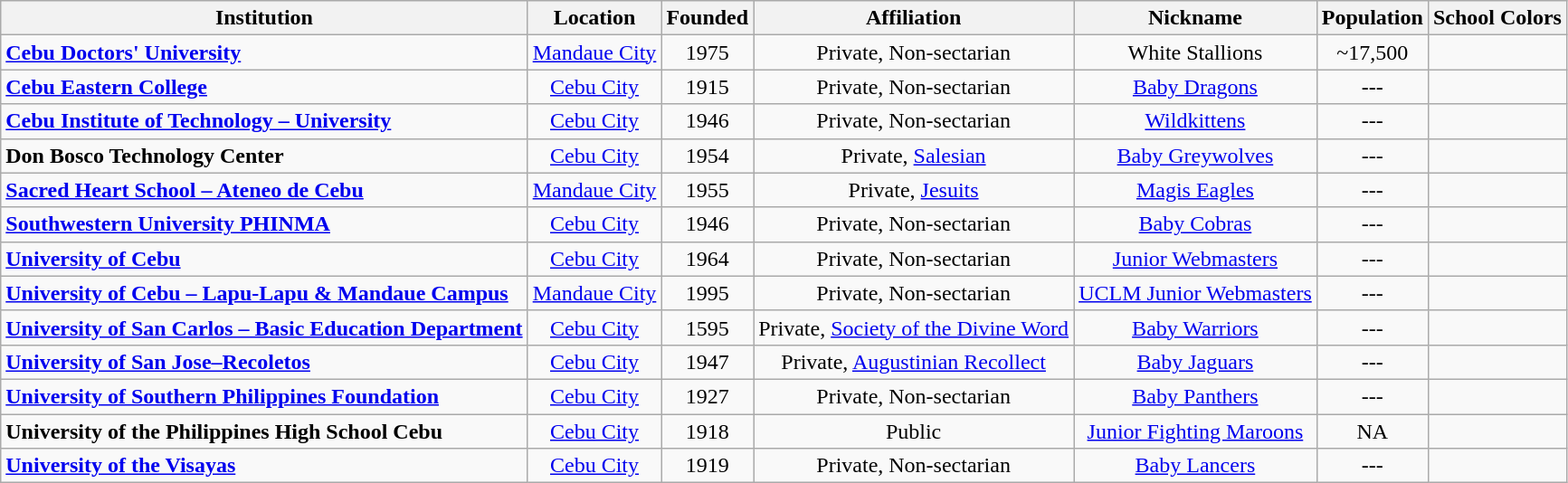<table class="wikitable sortable">
<tr>
<th>Institution</th>
<th>Location</th>
<th>Founded</th>
<th>Affiliation</th>
<th>Nickname</th>
<th>Population</th>
<th>School Colors</th>
</tr>
<tr>
<td><strong><a href='#'>Cebu Doctors' University</a></strong></td>
<td align=center><a href='#'>Mandaue City</a></td>
<td align=center>1975</td>
<td align=center>Private, Non-sectarian</td>
<td align=center>White Stallions</td>
<td align=center>~17,500</td>
<td align=center> </td>
</tr>
<tr>
<td><strong><a href='#'>Cebu Eastern College</a></strong></td>
<td align=center><a href='#'>Cebu City</a></td>
<td align=center>1915</td>
<td align=center>Private, Non-sectarian</td>
<td align=center><a href='#'>Baby Dragons</a></td>
<td align=center>---</td>
<td align=center>  </td>
</tr>
<tr>
<td><strong><a href='#'>Cebu Institute of Technology – University</a></strong></td>
<td align=center><a href='#'>Cebu City</a></td>
<td align=center>1946</td>
<td align=center>Private, Non-sectarian</td>
<td align=center><a href='#'>Wildkittens</a></td>
<td align=center>---</td>
<td align=center> </td>
</tr>
<tr>
<td><strong>Don Bosco Technology Center</strong></td>
<td align=center><a href='#'>Cebu City</a></td>
<td align=center>1954</td>
<td align=center>Private, <a href='#'>Salesian</a></td>
<td align=center><a href='#'>Baby Greywolves</a></td>
<td align=center>---</td>
<td align=center> </td>
</tr>
<tr>
<td><strong><a href='#'>Sacred Heart School – Ateneo de Cebu</a></strong></td>
<td align=center><a href='#'>Mandaue City</a></td>
<td align=center>1955</td>
<td align=center>Private, <a href='#'>Jesuits</a></td>
<td align=center><a href='#'>Magis Eagles</a></td>
<td align=center>---</td>
<td align=center> </td>
</tr>
<tr>
<td><strong><a href='#'>Southwestern University PHINMA</a></strong></td>
<td align=center><a href='#'>Cebu City</a></td>
<td align=center>1946</td>
<td align=center>Private, Non-sectarian</td>
<td align=center><a href='#'>Baby Cobras</a></td>
<td align=center>---</td>
<td align=center> </td>
</tr>
<tr>
<td><strong><a href='#'>University of Cebu</a></strong></td>
<td align=center><a href='#'>Cebu City</a></td>
<td align=center>1964</td>
<td align=center>Private, Non-sectarian</td>
<td align=center><a href='#'>Junior Webmasters</a></td>
<td align=center>---</td>
<td align=center> </td>
</tr>
<tr>
<td><strong><a href='#'>University of Cebu – Lapu-Lapu & Mandaue Campus</a></strong></td>
<td align=center><a href='#'>Mandaue City</a></td>
<td align=center>1995</td>
<td align=center>Private, Non-sectarian</td>
<td align=center><a href='#'>UCLM Junior Webmasters</a></td>
<td align=center>---</td>
<td align=center> </td>
</tr>
<tr>
<td><strong><a href='#'>University of San Carlos – Basic Education Department</a></strong></td>
<td align=center><a href='#'>Cebu City</a></td>
<td align=center>1595</td>
<td align=center>Private, <a href='#'>Society of the Divine Word</a></td>
<td align=center><a href='#'>Baby Warriors</a></td>
<td align=center>---</td>
<td align=center>  </td>
</tr>
<tr>
<td><strong><a href='#'>University of San Jose–Recoletos</a></strong></td>
<td align=center><a href='#'>Cebu City</a></td>
<td align=center>1947</td>
<td align=center>Private, <a href='#'>Augustinian Recollect</a></td>
<td align=center><a href='#'>Baby Jaguars</a></td>
<td align=center>---</td>
<td align=center>  </td>
</tr>
<tr>
<td><strong><a href='#'>University of Southern Philippines Foundation</a></strong></td>
<td align=center><a href='#'>Cebu City</a></td>
<td align=center>1927</td>
<td align=center>Private, Non-sectarian</td>
<td align=center><a href='#'>Baby Panthers</a></td>
<td align=center>---</td>
<td align=center> </td>
</tr>
<tr>
<td><strong>University of the Philippines High School Cebu</strong></td>
<td align=center><a href='#'>Cebu City</a></td>
<td align=center>1918</td>
<td align=center>Public</td>
<td align=center><a href='#'>Junior Fighting Maroons</a></td>
<td align=center>NA</td>
<td align=center> </td>
</tr>
<tr>
<td><strong><a href='#'>University of the Visayas</a></strong></td>
<td align=center><a href='#'>Cebu City</a></td>
<td align=center>1919</td>
<td align=center>Private, Non-sectarian</td>
<td align=center><a href='#'>Baby Lancers</a></td>
<td align=center>---</td>
<td align=center> </td>
</tr>
</table>
